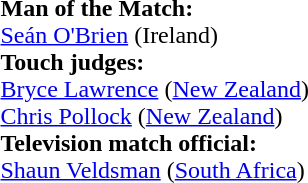<table width=100%>
<tr>
<td><br><strong>Man of the Match:</strong>
<br><a href='#'>Seán O'Brien</a> (Ireland)<br><strong>Touch judges:</strong>
<br><a href='#'>Bryce Lawrence</a> (<a href='#'>New Zealand</a>)
<br><a href='#'>Chris Pollock</a> (<a href='#'>New Zealand</a>)
<br><strong>Television match official:</strong>
<br><a href='#'>Shaun Veldsman</a> (<a href='#'>South Africa</a>)</td>
</tr>
</table>
